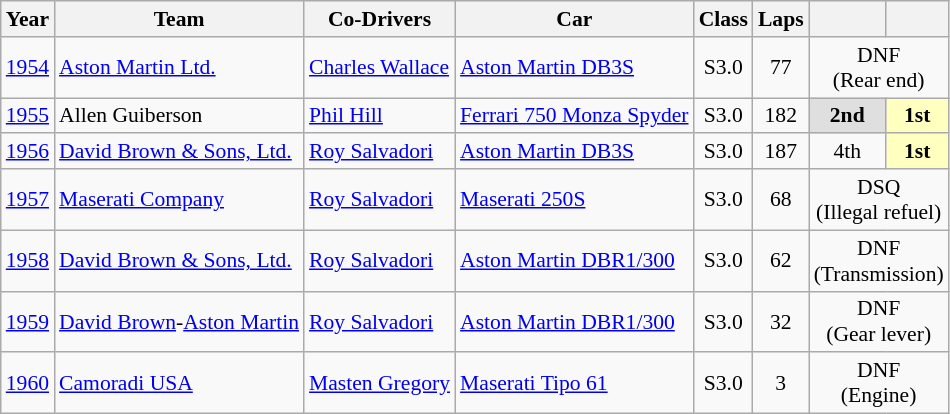<table class="wikitable" style="text-align:center; font-size:90%">
<tr>
<th>Year</th>
<th>Team</th>
<th>Co-Drivers</th>
<th>Car</th>
<th>Class</th>
<th>Laps</th>
<th></th>
<th></th>
</tr>
<tr>
<td><a href='#'>1954</a></td>
<td align=left> <a href='#'>Aston Martin Ltd.</a></td>
<td align=left> <a href='#'>Charles Wallace</a></td>
<td align=left><a href='#'>Aston Martin DB3S</a></td>
<td>S3.0</td>
<td>77</td>
<td colspan=2>DNF<br>(Rear end)</td>
</tr>
<tr>
<td><a href='#'>1955</a></td>
<td align=left> Allen Guiberson</td>
<td align=left> <a href='#'>Phil Hill</a></td>
<td align=left><a href='#'>Ferrari 750 Monza Spyder</a></td>
<td>S3.0</td>
<td>182</td>
<td style="background:#dfdfdf;"><strong>2nd</strong></td>
<td style="background:#ffffbf;"><strong>1st</strong></td>
</tr>
<tr>
<td><a href='#'>1956</a></td>
<td align=left> <a href='#'>David Brown & Sons, Ltd.</a></td>
<td align=left> <a href='#'>Roy Salvadori</a></td>
<td align=left><a href='#'>Aston Martin DB3S</a></td>
<td>S3.0</td>
<td>187</td>
<td>4th</td>
<td style="background:#ffffbf;"><strong>1st</strong></td>
</tr>
<tr>
<td><a href='#'>1957</a></td>
<td align=left> <a href='#'>Maserati Company</a></td>
<td align=left> <a href='#'>Roy Salvadori</a></td>
<td align=left><a href='#'>Maserati 250S</a></td>
<td>S3.0</td>
<td>68</td>
<td colspan=2>DSQ<br>(Illegal refuel)</td>
</tr>
<tr>
<td><a href='#'>1958</a></td>
<td align=left> <a href='#'>David Brown & Sons, Ltd.</a></td>
<td align=left> <a href='#'>Roy Salvadori</a></td>
<td align=left><a href='#'>Aston Martin DBR1/300</a></td>
<td>S3.0</td>
<td>62</td>
<td colspan=2>DNF<br>(Transmission)</td>
</tr>
<tr>
<td><a href='#'>1959</a></td>
<td align=left> <a href='#'>David Brown</a>-<a href='#'>Aston Martin</a></td>
<td align=left> <a href='#'>Roy Salvadori</a></td>
<td align=left><a href='#'>Aston Martin DBR1/300</a></td>
<td>S3.0</td>
<td>32</td>
<td colspan=2>DNF<br>(Gear lever)</td>
</tr>
<tr>
<td><a href='#'>1960</a></td>
<td align=left> <a href='#'>Camoradi USA</a></td>
<td align=left> <a href='#'>Masten Gregory</a></td>
<td align=left><a href='#'>Maserati Tipo 61</a></td>
<td>S3.0</td>
<td>3</td>
<td colspan=2>DNF<br>(Engine)</td>
</tr>
</table>
